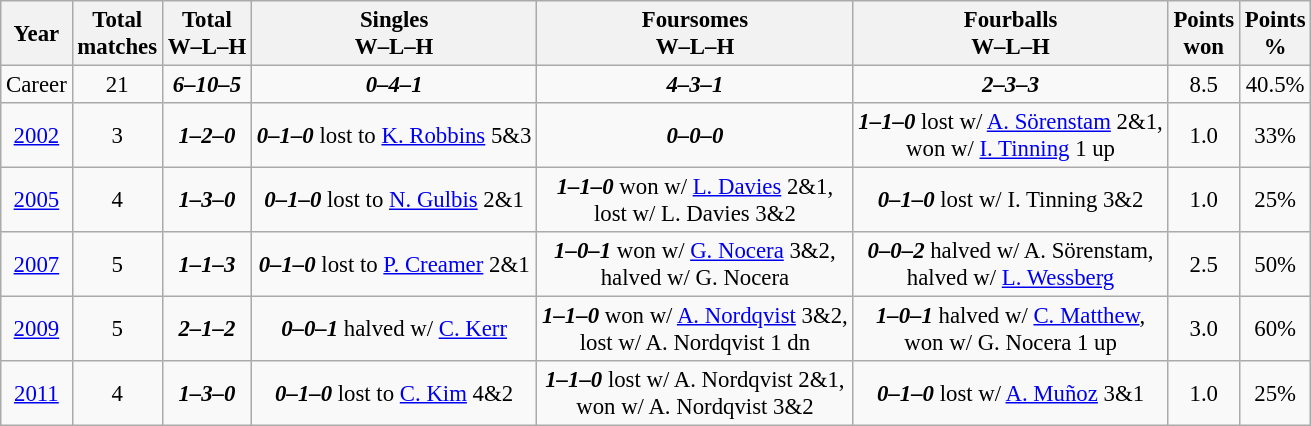<table class="wikitable" style="text-align:center; font-size: 95%;">
<tr>
<th>Year</th>
<th>Total<br>matches</th>
<th>Total<br>W–L–H</th>
<th>Singles<br>W–L–H</th>
<th>Foursomes<br>W–L–H</th>
<th>Fourballs<br>W–L–H</th>
<th>Points<br>won</th>
<th>Points<br>%</th>
</tr>
<tr>
<td>Career</td>
<td>21</td>
<td><strong><em>6–10–5</em></strong></td>
<td><strong><em>0–4–1</em></strong></td>
<td><strong><em>4–3–1</em></strong></td>
<td><strong><em>2–3–3</em></strong></td>
<td>8.5</td>
<td>40.5%</td>
</tr>
<tr>
<td><a href='#'>2002</a></td>
<td>3</td>
<td><strong><em>1–2–0</em></strong></td>
<td><strong><em>0–1–0</em></strong> lost to <a href='#'>K. Robbins</a> 5&3</td>
<td><strong><em>0–0–0</em></strong></td>
<td><strong><em>1–1–0</em></strong> lost w/ <a href='#'>A. Sörenstam</a> 2&1,<br>won w/ <a href='#'>I. Tinning</a> 1 up</td>
<td>1.0</td>
<td>33%</td>
</tr>
<tr>
<td><a href='#'>2005</a></td>
<td>4</td>
<td><strong><em>1–3–0</em></strong></td>
<td><strong><em>0–1–0</em></strong> lost to <a href='#'>N. Gulbis</a> 2&1</td>
<td><strong><em>1–1–0</em></strong> won w/ <a href='#'>L. Davies</a> 2&1,<br>lost w/ L. Davies 3&2</td>
<td><strong><em>0–1–0</em></strong> lost w/ I. Tinning 3&2</td>
<td>1.0</td>
<td>25%</td>
</tr>
<tr>
<td><a href='#'>2007</a></td>
<td>5</td>
<td><strong><em>1–1–3</em></strong></td>
<td><strong><em>0–1–0</em></strong> lost to <a href='#'>P. Creamer</a> 2&1</td>
<td><strong><em>1–0–1</em></strong> won w/ <a href='#'>G. Nocera</a> 3&2,<br>halved w/ G. Nocera</td>
<td><strong><em>0–0–2</em></strong> halved w/ A. Sörenstam,<br>halved w/ <a href='#'>L. Wessberg</a></td>
<td>2.5</td>
<td>50%</td>
</tr>
<tr>
<td><a href='#'>2009</a></td>
<td>5</td>
<td><strong><em>2–1–2</em></strong></td>
<td><strong><em>0–0–1</em></strong> halved w/ <a href='#'>C. Kerr</a></td>
<td><strong><em>1–1–0</em></strong> won w/ <a href='#'>A. Nordqvist</a> 3&2,<br>lost w/ A. Nordqvist 1 dn</td>
<td><strong><em>1–0–1</em></strong> halved w/ <a href='#'>C. Matthew</a>,<br>won w/ G. Nocera 1 up</td>
<td>3.0</td>
<td>60%</td>
</tr>
<tr>
<td><a href='#'>2011</a></td>
<td>4</td>
<td><strong><em>1–3–0</em></strong></td>
<td><strong><em>0–1–0</em></strong> lost to <a href='#'>C. Kim</a> 4&2</td>
<td><strong><em>1–1–0</em></strong> lost w/ A. Nordqvist 2&1,<br>won w/ A. Nordqvist 3&2</td>
<td><strong><em>0–1–0</em></strong> lost w/ <a href='#'>A. Muñoz</a> 3&1</td>
<td>1.0</td>
<td>25%</td>
</tr>
</table>
